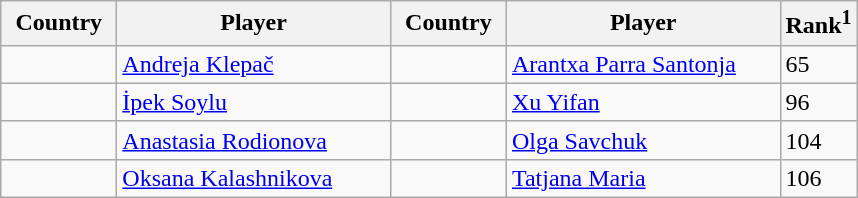<table class="sortable wikitable">
<tr>
<th width="70">Country</th>
<th width="175">Player</th>
<th width="70">Country</th>
<th width="175">Player</th>
<th>Rank<sup>1</sup></th>
</tr>
<tr>
<td></td>
<td><a href='#'>Andreja Klepač</a></td>
<td></td>
<td><a href='#'>Arantxa Parra Santonja</a></td>
<td>65</td>
</tr>
<tr>
<td></td>
<td><a href='#'>İpek Soylu</a></td>
<td></td>
<td><a href='#'>Xu Yifan</a></td>
<td>96</td>
</tr>
<tr>
<td></td>
<td><a href='#'>Anastasia Rodionova</a></td>
<td></td>
<td><a href='#'>Olga Savchuk</a></td>
<td>104</td>
</tr>
<tr>
<td></td>
<td><a href='#'>Oksana Kalashnikova</a></td>
<td></td>
<td><a href='#'>Tatjana Maria</a></td>
<td>106</td>
</tr>
</table>
